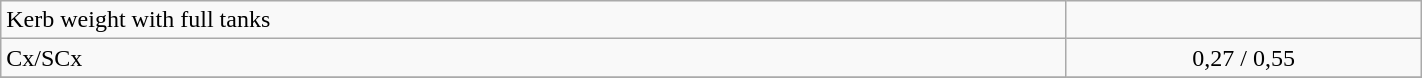<table class="wikitable" width="75%">
<tr>
<td width="75%">Kerb weight with full tanks</td>
<td align="center"></td>
</tr>
<tr>
<td width="75%">Cx/SCx</td>
<td align="center">0,27 / 0,55</td>
</tr>
<tr>
</tr>
</table>
